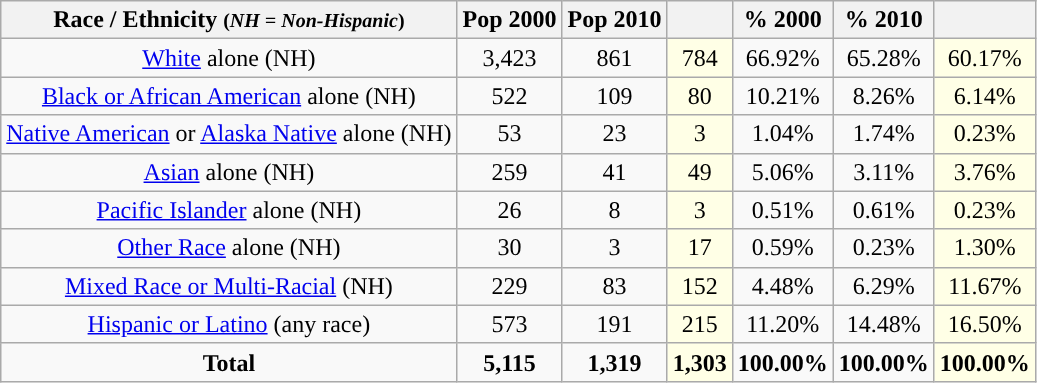<table class="wikitable" style="text-align:center;">
<tr>
<th>Race / Ethnicity <small>(<em>NH = Non-Hispanic</em>)</small></th>
<th>Pop 2000</th>
<th>Pop 2010</th>
<th></th>
<th>% 2000</th>
<th>% 2010</th>
<th></th>
</tr>
<tr>
<td><a href='#'>White</a> alone (NH)</td>
<td>3,423</td>
<td>861</td>
<td style='background: #ffffe6;'>784</td>
<td>66.92%</td>
<td>65.28%</td>
<td style='background: #ffffe6;'>60.17%</td>
</tr>
<tr>
<td><a href='#'>Black or African American</a> alone (NH)</td>
<td>522</td>
<td>109</td>
<td style='background: #ffffe6;'>80</td>
<td>10.21%</td>
<td>8.26%</td>
<td style='background: #ffffe6;'>6.14%</td>
</tr>
<tr>
<td><a href='#'>Native American</a> or <a href='#'>Alaska Native</a> alone (NH)</td>
<td>53</td>
<td>23</td>
<td style='background: #ffffe6;'>3</td>
<td>1.04%</td>
<td>1.74%</td>
<td style='background: #ffffe6;'>0.23%</td>
</tr>
<tr>
<td><a href='#'>Asian</a> alone (NH)</td>
<td>259</td>
<td>41</td>
<td style='background: #ffffe6;'>49</td>
<td>5.06%</td>
<td>3.11%</td>
<td style='background: #ffffe6;'>3.76%</td>
</tr>
<tr>
<td><a href='#'>Pacific Islander</a> alone (NH)</td>
<td>26</td>
<td>8</td>
<td style='background: #ffffe6;'>3</td>
<td>0.51%</td>
<td>0.61%</td>
<td style='background: #ffffe6;'>0.23%</td>
</tr>
<tr>
<td><a href='#'>Other Race</a> alone (NH)</td>
<td>30</td>
<td>3</td>
<td style='background: #ffffe6;'>17</td>
<td>0.59%</td>
<td>0.23%</td>
<td style='background: #ffffe6;'>1.30%</td>
</tr>
<tr>
<td><a href='#'>Mixed Race or Multi-Racial</a> (NH)</td>
<td>229</td>
<td>83</td>
<td style='background: #ffffe6;'>152</td>
<td>4.48%</td>
<td>6.29%</td>
<td style='background: #ffffe6;'>11.67%</td>
</tr>
<tr>
<td><a href='#'>Hispanic or Latino</a> (any race)</td>
<td>573</td>
<td>191</td>
<td style='background: #ffffe6;'>215</td>
<td>11.20%</td>
<td>14.48%</td>
<td style='background: #ffffe6;'>16.50%</td>
</tr>
<tr>
<td><strong>Total</strong></td>
<td><strong>5,115</strong></td>
<td><strong>1,319</strong></td>
<td style='background: #ffffe6;'><strong>1,303</strong></td>
<td><strong>100.00%</strong></td>
<td><strong>100.00%</strong></td>
<td style='background: #ffffe6;'><strong>100.00%</strong></td>
</tr>
</table>
